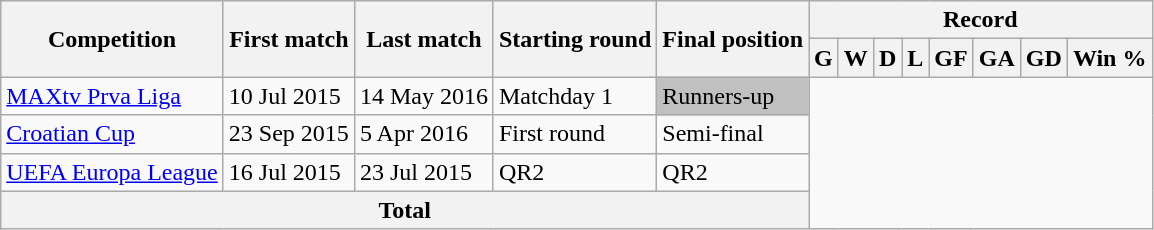<table class="wikitable" style="text-align: center">
<tr>
<th rowspan="2">Competition</th>
<th rowspan="2">First match</th>
<th rowspan="2">Last match</th>
<th rowspan="2">Starting round</th>
<th rowspan="2">Final position</th>
<th colspan="8">Record</th>
</tr>
<tr>
<th>G</th>
<th>W</th>
<th>D</th>
<th>L</th>
<th>GF</th>
<th>GA</th>
<th>GD</th>
<th>Win %</th>
</tr>
<tr>
<td align=left><a href='#'>MAXtv Prva Liga</a></td>
<td align=left>10 Jul 2015</td>
<td align=left>14 May 2016</td>
<td align=left>Matchday 1</td>
<td align=left bgcolor=Silver>Runners-up<br></td>
</tr>
<tr>
<td align=left><a href='#'>Croatian Cup</a></td>
<td align=left>23 Sep 2015</td>
<td align=left>5 Apr 2016</td>
<td align=left>First round</td>
<td align=left>Semi-final<br></td>
</tr>
<tr>
<td align=left><a href='#'>UEFA Europa League</a></td>
<td align=left>16 Jul 2015</td>
<td align=left>23 Jul 2015</td>
<td align=left>QR2</td>
<td align=left>QR2<br></td>
</tr>
<tr>
<th colspan="5">Total<br></th>
</tr>
</table>
